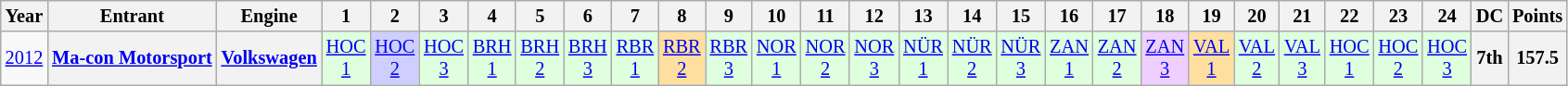<table class="wikitable" style="text-align:center; font-size:85%">
<tr>
<th>Year</th>
<th>Entrant</th>
<th>Engine</th>
<th>1</th>
<th>2</th>
<th>3</th>
<th>4</th>
<th>5</th>
<th>6</th>
<th>7</th>
<th>8</th>
<th>9</th>
<th>10</th>
<th>11</th>
<th>12</th>
<th>13</th>
<th>14</th>
<th>15</th>
<th>16</th>
<th>17</th>
<th>18</th>
<th>19</th>
<th>20</th>
<th>21</th>
<th>22</th>
<th>23</th>
<th>24</th>
<th>DC</th>
<th>Points</th>
</tr>
<tr>
<td><a href='#'>2012</a></td>
<th nowrap><a href='#'>Ma-con Motorsport</a></th>
<th><a href='#'>Volkswagen</a></th>
<td style="background:#DFFFDF;"><a href='#'>HOC<br>1</a><br></td>
<td style="background:#CFCFFF;"><a href='#'>HOC<br>2</a><br></td>
<td style="background:#DFFFDF;"><a href='#'>HOC<br>3</a><br></td>
<td style="background:#DFFFDF;"><a href='#'>BRH<br>1</a><br></td>
<td style="background:#DFFFDF;"><a href='#'>BRH<br>2</a><br></td>
<td style="background:#DFFFDF;"><a href='#'>BRH<br>3</a><br></td>
<td style="background:#DFFFDF;"><a href='#'>RBR<br>1</a><br></td>
<td style="background:#FFDF9F;"><a href='#'>RBR<br>2</a><br></td>
<td style="background:#DFFFDF;"><a href='#'>RBR<br>3</a><br></td>
<td style="background:#DFFFDF;"><a href='#'>NOR<br>1</a><br></td>
<td style="background:#DFFFDF;"><a href='#'>NOR<br>2</a><br></td>
<td style="background:#DFFFDF;"><a href='#'>NOR<br>3</a><br></td>
<td style="background:#DFFFDF;"><a href='#'>NÜR<br>1</a><br></td>
<td style="background:#DFFFDF;"><a href='#'>NÜR<br>2</a><br></td>
<td style="background:#DFFFDF;"><a href='#'>NÜR<br>3</a><br></td>
<td style="background:#DFFFDF;"><a href='#'>ZAN<br>1</a><br></td>
<td style="background:#DFFFDF;"><a href='#'>ZAN<br>2</a><br></td>
<td style="background:#EFCFFF;"><a href='#'>ZAN<br>3</a><br></td>
<td style="background:#FFDF9F;"><a href='#'>VAL<br>1</a><br></td>
<td style="background:#DFFFDF;"><a href='#'>VAL<br>2</a><br></td>
<td style="background:#DFFFDF;"><a href='#'>VAL<br>3</a><br></td>
<td style="background:#DFFFDF;"><a href='#'>HOC<br>1</a><br></td>
<td style="background:#DFFFDF;"><a href='#'>HOC<br>2</a><br></td>
<td style="background:#DFFFDF;"><a href='#'>HOC<br>3</a><br></td>
<th>7th</th>
<th>157.5</th>
</tr>
</table>
